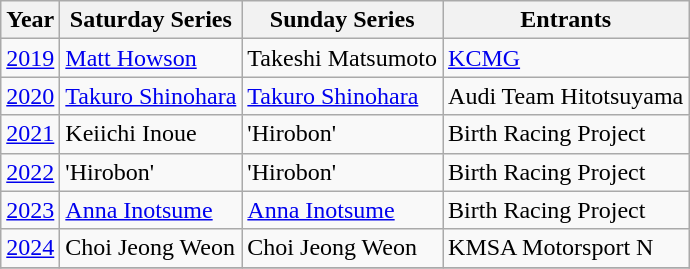<table class="wikitable">
<tr>
<th>Year</th>
<th>Saturday Series</th>
<th>Sunday Series</th>
<th>Entrants</th>
</tr>
<tr>
<td><a href='#'>2019</a></td>
<td> <a href='#'>Matt Howson</a></td>
<td> Takeshi Matsumoto</td>
<td> <a href='#'>KCMG</a></td>
</tr>
<tr>
<td><a href='#'>2020</a></td>
<td> <a href='#'>Takuro Shinohara</a></td>
<td> <a href='#'>Takuro Shinohara</a></td>
<td> Audi Team Hitotsuyama</td>
</tr>
<tr>
<td><a href='#'>2021</a></td>
<td> Keiichi Inoue</td>
<td> 'Hirobon'</td>
<td> Birth Racing Project</td>
</tr>
<tr>
<td><a href='#'>2022</a></td>
<td> 'Hirobon'</td>
<td> 'Hirobon'</td>
<td> Birth Racing Project</td>
</tr>
<tr>
<td><a href='#'>2023</a></td>
<td> <a href='#'>Anna Inotsume</a></td>
<td> <a href='#'>Anna Inotsume</a></td>
<td> Birth Racing Project</td>
</tr>
<tr>
<td><a href='#'>2024</a></td>
<td> Choi Jeong Weon</td>
<td> Choi Jeong Weon</td>
<td> KMSA Motorsport N</td>
</tr>
<tr>
</tr>
</table>
